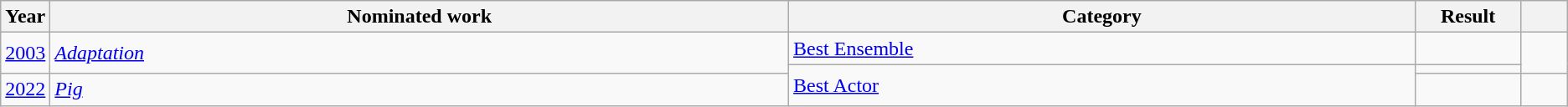<table class="wikitable sortable">
<tr>
<th scope="col" style="width:1em;">Year</th>
<th scope="col" style="width:39em;">Nominated work</th>
<th scope="col" style="width:33em;">Category</th>
<th scope="col" style="width:5em;">Result</th>
<th scope="col" style="width:2em;" class="unsortable"></th>
</tr>
<tr>
<td rowspan="2"><a href='#'>2003</a></td>
<td rowspan="2"><em><a href='#'>Adaptation</a></em></td>
<td><a href='#'>Best Ensemble</a></td>
<td></td>
<td style="text-align:center;" rowspan="2"></td>
</tr>
<tr>
<td rowspan="2"><a href='#'>Best Actor</a></td>
<td></td>
</tr>
<tr>
<td><a href='#'>2022</a></td>
<td><em><a href='#'>Pig</a></em></td>
<td></td>
</tr>
</table>
